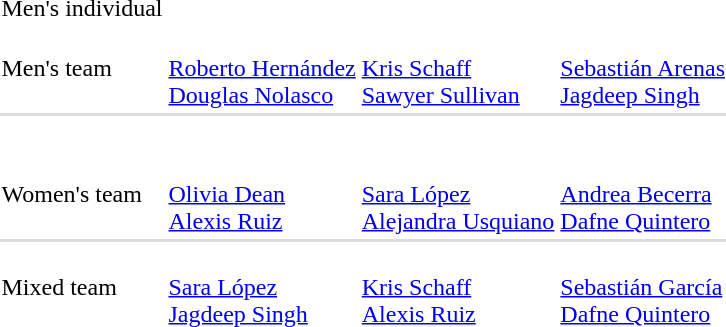<table>
<tr>
<td>Men's individual<br></td>
<td></td>
<td></td>
<td></td>
</tr>
<tr>
<td>Men's team<br></td>
<td><br><a href='#'>Roberto Hernández</a><br><a href='#'>Douglas Nolasco</a></td>
<td><br><a href='#'>Kris Schaff</a><br><a href='#'>Sawyer Sullivan</a></td>
<td><br><a href='#'>Sebastián Arenas</a><br><a href='#'>Jagdeep Singh</a></td>
</tr>
<tr bgcolor=#DDDDDD>
<td colspan=7></td>
</tr>
<tr>
<td><br></td>
<td></td>
<td></td>
<td></td>
</tr>
<tr>
<td>Women's team<br></td>
<td><br><a href='#'>Olivia Dean</a><br><a href='#'>Alexis Ruiz</a></td>
<td><br><a href='#'>Sara López</a><br><a href='#'>Alejandra Usquiano</a></td>
<td><br><a href='#'>Andrea Becerra</a><br><a href='#'>Dafne Quintero</a></td>
</tr>
<tr bgcolor=#DDDDDD>
<td colspan=7></td>
</tr>
<tr>
<td>Mixed team<br></td>
<td><br><a href='#'>Sara López</a><br><a href='#'>Jagdeep Singh</a></td>
<td><br><a href='#'>Kris Schaff</a><br><a href='#'>Alexis Ruiz</a></td>
<td><br><a href='#'>Sebastián García</a><br><a href='#'>Dafne Quintero</a></td>
</tr>
</table>
